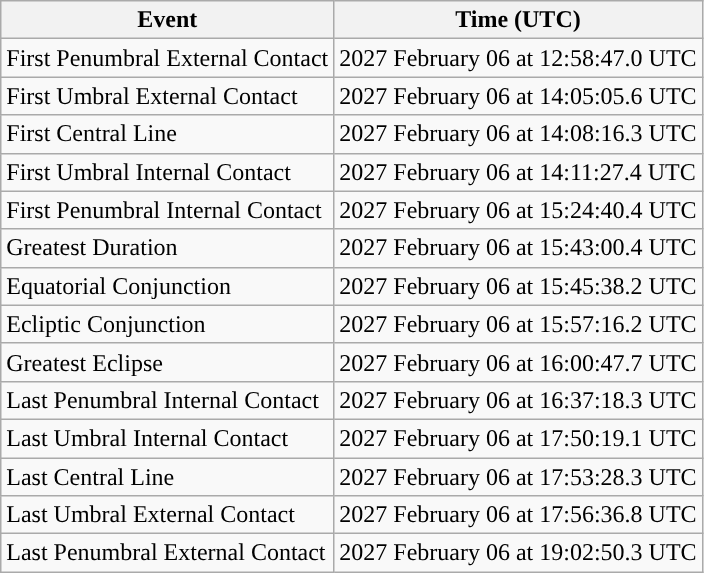<table class="wikitable">
<tr>
<th>Event</th>
<th>Time (UTC)</th>
</tr>
<tr>
<td>First Penumbral External Contact</td>
<td>2027 February 06 at 12:58:47.0 UTC</td>
</tr>
<tr>
<td>First Umbral External Contact</td>
<td>2027 February 06 at 14:05:05.6 UTC</td>
</tr>
<tr>
<td>First Central Line</td>
<td>2027 February 06 at 14:08:16.3 UTC</td>
</tr>
<tr>
<td>First Umbral Internal Contact</td>
<td>2027 February 06 at 14:11:27.4 UTC</td>
</tr>
<tr>
<td>First Penumbral Internal Contact</td>
<td>2027 February 06 at 15:24:40.4 UTC</td>
</tr>
<tr>
<td>Greatest Duration</td>
<td>2027 February 06 at 15:43:00.4 UTC</td>
</tr>
<tr>
<td>Equatorial Conjunction</td>
<td>2027 February 06 at 15:45:38.2 UTC</td>
</tr>
<tr>
<td>Ecliptic Conjunction</td>
<td>2027 February 06 at 15:57:16.2 UTC</td>
</tr>
<tr>
<td>Greatest Eclipse</td>
<td>2027 February 06 at 16:00:47.7 UTC</td>
</tr>
<tr>
<td>Last Penumbral Internal Contact</td>
<td>2027 February 06 at 16:37:18.3 UTC</td>
</tr>
<tr>
<td>Last Umbral Internal Contact</td>
<td>2027 February 06 at 17:50:19.1 UTC</td>
</tr>
<tr>
<td>Last Central Line</td>
<td>2027 February 06 at 17:53:28.3 UTC</td>
</tr>
<tr>
<td>Last Umbral External Contact</td>
<td>2027 February 06 at 17:56:36.8 UTC</td>
</tr>
<tr>
<td>Last Penumbral External Contact</td>
<td>2027 February 06 at 19:02:50.3 UTC</td>
</tr>
</table>
